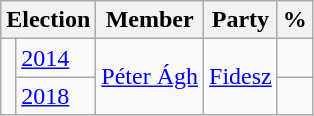<table class=wikitable>
<tr>
<th colspan=2>Election</th>
<th>Member</th>
<th>Party</th>
<th>%</th>
</tr>
<tr>
<td rowspan=2 bgcolor=></td>
<td><a href='#'>2014</a></td>
<td rowspan=2><a href='#'>Péter Ágh</a></td>
<td rowspan=2><a href='#'>Fidesz</a></td>
<td align=right></td>
</tr>
<tr>
<td><a href='#'>2018</a></td>
<td align=right></td>
</tr>
</table>
